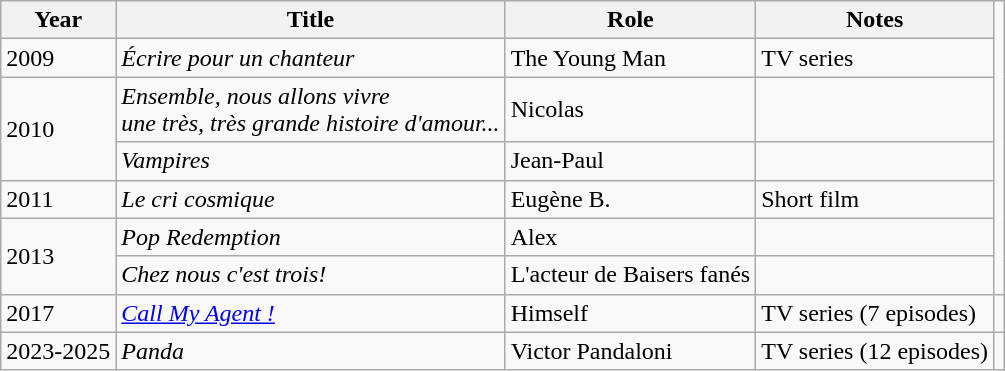<table class="wikitable sortable">
<tr>
<th>Year</th>
<th>Title</th>
<th>Role</th>
<th class="unsortable">Notes</th>
</tr>
<tr>
<td>2009</td>
<td><em>Écrire pour un chanteur</em></td>
<td>The Young Man</td>
<td>TV series</td>
</tr>
<tr>
<td rowspan=2>2010</td>
<td><em>Ensemble, nous allons vivre <br>une très, très grande histoire d'amour...</em></td>
<td>Nicolas</td>
<td></td>
</tr>
<tr>
<td><em>Vampires</em></td>
<td>Jean-Paul</td>
<td></td>
</tr>
<tr>
<td>2011</td>
<td><em>Le cri cosmique</em></td>
<td>Eugène B.</td>
<td>Short film</td>
</tr>
<tr>
<td rowspan=2>2013</td>
<td><em>Pop Redemption</em></td>
<td>Alex</td>
<td></td>
</tr>
<tr>
<td><em>Chez nous c'est trois!</em></td>
<td>L'acteur de Baisers fanés</td>
<td></td>
</tr>
<tr>
<td>2017</td>
<td><em><a href='#'>Call My Agent !</a></em></td>
<td>Himself</td>
<td>TV series (7 episodes)</td>
<td></td>
</tr>
<tr>
<td>2023-2025</td>
<td><em>Panda</em></td>
<td>Victor Pandaloni</td>
<td>TV series (12 episodes)</td>
</tr>
</table>
